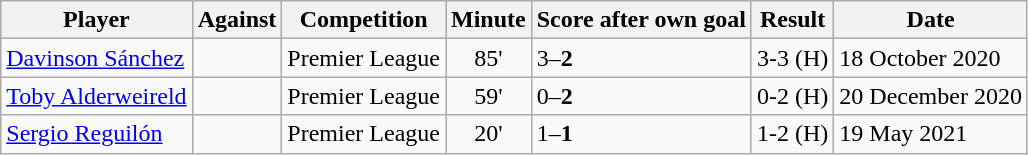<table class="wikitable sortable">
<tr>
<th>Player</th>
<th>Against</th>
<th>Competition</th>
<th>Minute</th>
<th style="text-align:center">Score after own goal</th>
<th style="text-align:center">Result</th>
<th>Date</th>
</tr>
<tr>
<td> <a href='#'>Davinson Sánchez</a></td>
<td></td>
<td>Premier League</td>
<td style="text-align:center">85'</td>
<td>3–<strong>2</strong></td>
<td>3-3 (H)</td>
<td>18 October 2020</td>
</tr>
<tr>
<td> <a href='#'>Toby Alderweireld</a></td>
<td></td>
<td>Premier League</td>
<td style="text-align:center">59'</td>
<td>0–<strong>2</strong></td>
<td>0-2 (H)</td>
<td>20 December 2020</td>
</tr>
<tr>
<td> <a href='#'>Sergio Reguilón</a></td>
<td></td>
<td>Premier League</td>
<td style="text-align:center">20'</td>
<td>1–<strong>1</strong></td>
<td>1-2 (H)</td>
<td>19 May 2021</td>
</tr>
</table>
